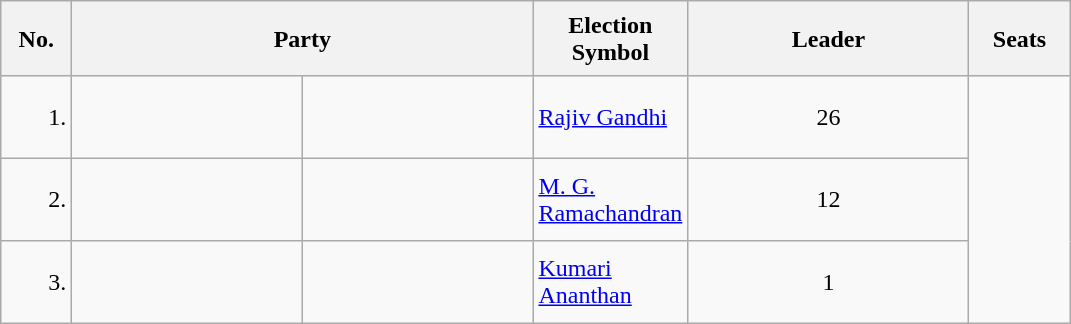<table class="wikitable">
<tr style="height: 50px;">
<th scope="col" style="width:40px;">No.<br></th>
<th scope="col" style="width:300px;" colspan="2">Party</th>
<th scope="col" style="width:80px;">Election Symbol</th>
<th scope="col" style="width:180px;">Leader</th>
<th scope="col" style="width:60px;">Seats</th>
</tr>
<tr style="height: 55px;">
<td style="text-align:right;">1.</td>
<td></td>
<td style="text-align:center;"></td>
<td><a href='#'>Rajiv Gandhi</a></td>
<td style="text-align:center;">26</td>
</tr>
<tr style="height: 55px;">
<td style="text-align:right;">2.</td>
<td></td>
<td style="text-align:center;"></td>
<td><a href='#'>M. G. Ramachandran</a></td>
<td style="text-align:center;">12</td>
</tr>
<tr style="height: 55px;">
<td style="text-align:right;">3.</td>
<td></td>
<td style="text-align:center;"></td>
<td><a href='#'>Kumari Ananthan</a></td>
<td style="text-align:center;">1</td>
</tr>
</table>
